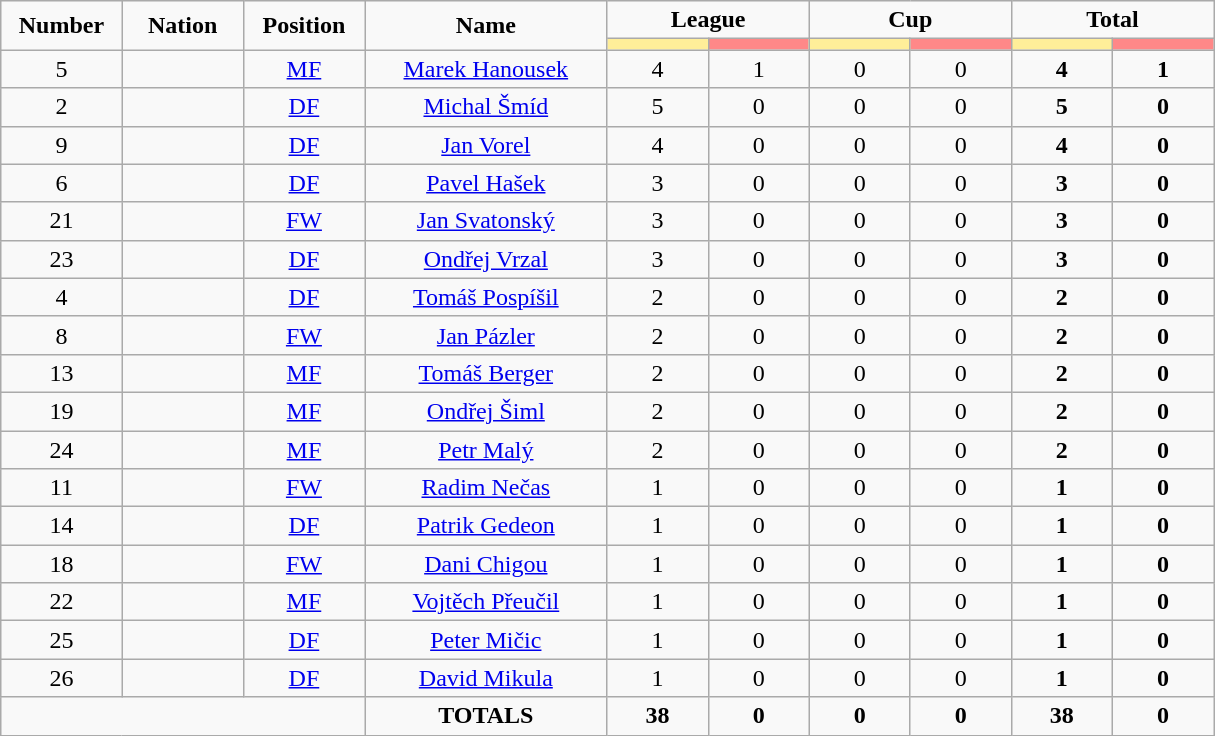<table class="wikitable" style="font-size: 100%; text-align: center">
<tr>
<td rowspan="2" width="10%" align="center"><strong>Number</strong></td>
<td rowspan="2" width="10%" align="center"><strong>Nation</strong></td>
<td rowspan="2" width="10%" align="center"><strong>Position</strong></td>
<td rowspan="2" width="20%" align="center"><strong>Name</strong></td>
<td colspan="2" align="center"><strong>League</strong></td>
<td colspan="2" align="center"><strong>Cup</strong></td>
<td colspan="2" align="center"><strong>Total</strong></td>
</tr>
<tr>
<th width=60 style="background: #FFEE99"></th>
<th width=60 style="background: #FF8888"></th>
<th width=60 style="background: #FFEE99"></th>
<th width=60 style="background: #FF8888"></th>
<th width=60 style="background: #FFEE99"></th>
<th width=60 style="background: #FF8888"></th>
</tr>
<tr>
<td>5</td>
<td></td>
<td><a href='#'>MF</a></td>
<td><a href='#'>Marek Hanousek</a></td>
<td>4</td>
<td>1</td>
<td>0</td>
<td>0</td>
<td><strong>4</strong></td>
<td><strong>1</strong></td>
</tr>
<tr>
<td>2</td>
<td></td>
<td><a href='#'>DF</a></td>
<td><a href='#'>Michal Šmíd</a></td>
<td>5</td>
<td>0</td>
<td>0</td>
<td>0</td>
<td><strong>5</strong></td>
<td><strong>0</strong></td>
</tr>
<tr>
<td>9</td>
<td></td>
<td><a href='#'>DF</a></td>
<td><a href='#'>Jan Vorel</a></td>
<td>4</td>
<td>0</td>
<td>0</td>
<td>0</td>
<td><strong>4</strong></td>
<td><strong>0</strong></td>
</tr>
<tr>
<td>6</td>
<td></td>
<td><a href='#'>DF</a></td>
<td><a href='#'>Pavel Hašek</a></td>
<td>3</td>
<td>0</td>
<td>0</td>
<td>0</td>
<td><strong>3</strong></td>
<td><strong>0</strong></td>
</tr>
<tr>
<td>21</td>
<td></td>
<td><a href='#'>FW</a></td>
<td><a href='#'>Jan Svatonský</a></td>
<td>3</td>
<td>0</td>
<td>0</td>
<td>0</td>
<td><strong>3</strong></td>
<td><strong>0</strong></td>
</tr>
<tr>
<td>23</td>
<td></td>
<td><a href='#'>DF</a></td>
<td><a href='#'>Ondřej Vrzal</a></td>
<td>3</td>
<td>0</td>
<td>0</td>
<td>0</td>
<td><strong>3</strong></td>
<td><strong>0</strong></td>
</tr>
<tr>
<td>4</td>
<td></td>
<td><a href='#'>DF</a></td>
<td><a href='#'>Tomáš Pospíšil</a></td>
<td>2</td>
<td>0</td>
<td>0</td>
<td>0</td>
<td><strong>2</strong></td>
<td><strong>0</strong></td>
</tr>
<tr>
<td>8</td>
<td></td>
<td><a href='#'>FW</a></td>
<td><a href='#'>Jan Pázler</a></td>
<td>2</td>
<td>0</td>
<td>0</td>
<td>0</td>
<td><strong>2</strong></td>
<td><strong>0</strong></td>
</tr>
<tr>
<td>13</td>
<td></td>
<td><a href='#'>MF</a></td>
<td><a href='#'>Tomáš Berger</a></td>
<td>2</td>
<td>0</td>
<td>0</td>
<td>0</td>
<td><strong>2</strong></td>
<td><strong>0</strong></td>
</tr>
<tr>
<td>19</td>
<td></td>
<td><a href='#'>MF</a></td>
<td><a href='#'>Ondřej Šiml</a></td>
<td>2</td>
<td>0</td>
<td>0</td>
<td>0</td>
<td><strong>2</strong></td>
<td><strong>0</strong></td>
</tr>
<tr>
<td>24</td>
<td></td>
<td><a href='#'>MF</a></td>
<td><a href='#'>Petr Malý</a></td>
<td>2</td>
<td>0</td>
<td>0</td>
<td>0</td>
<td><strong>2</strong></td>
<td><strong>0</strong></td>
</tr>
<tr>
<td>11</td>
<td></td>
<td><a href='#'>FW</a></td>
<td><a href='#'>Radim Nečas</a></td>
<td>1</td>
<td>0</td>
<td>0</td>
<td>0</td>
<td><strong>1</strong></td>
<td><strong>0</strong></td>
</tr>
<tr>
<td>14</td>
<td></td>
<td><a href='#'>DF</a></td>
<td><a href='#'>Patrik Gedeon</a></td>
<td>1</td>
<td>0</td>
<td>0</td>
<td>0</td>
<td><strong>1</strong></td>
<td><strong>0</strong></td>
</tr>
<tr>
<td>18</td>
<td></td>
<td><a href='#'>FW</a></td>
<td><a href='#'>Dani Chigou</a></td>
<td>1</td>
<td>0</td>
<td>0</td>
<td>0</td>
<td><strong>1</strong></td>
<td><strong>0</strong></td>
</tr>
<tr>
<td>22</td>
<td></td>
<td><a href='#'>MF</a></td>
<td><a href='#'>Vojtěch Přeučil</a></td>
<td>1</td>
<td>0</td>
<td>0</td>
<td>0</td>
<td><strong>1</strong></td>
<td><strong>0</strong></td>
</tr>
<tr>
<td>25</td>
<td></td>
<td><a href='#'>DF</a></td>
<td><a href='#'>Peter Mičic</a></td>
<td>1</td>
<td>0</td>
<td>0</td>
<td>0</td>
<td><strong>1</strong></td>
<td><strong>0</strong></td>
</tr>
<tr>
<td>26</td>
<td></td>
<td><a href='#'>DF</a></td>
<td><a href='#'>David Mikula</a></td>
<td>1</td>
<td>0</td>
<td>0</td>
<td>0</td>
<td><strong>1</strong></td>
<td><strong>0</strong></td>
</tr>
<tr>
<td colspan="3"></td>
<td><strong>TOTALS</strong></td>
<td><strong>38</strong></td>
<td><strong>0</strong></td>
<td><strong>0</strong></td>
<td><strong>0</strong></td>
<td><strong>38</strong></td>
<td><strong>0</strong></td>
</tr>
</table>
